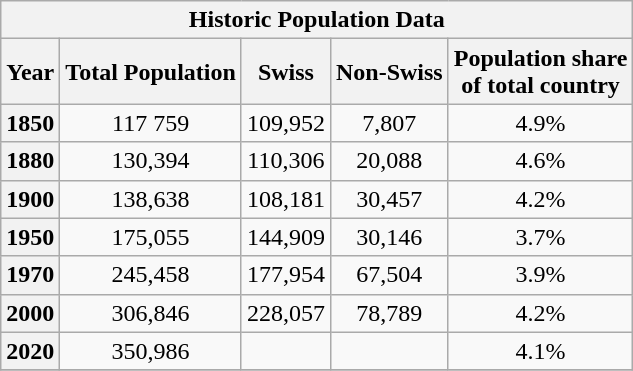<table class="wikitable collapsible">
<tr>
<th colspan="5">Historic Population Data</th>
</tr>
<tr>
<th>Year</th>
<th>Total Population</th>
<th>Swiss</th>
<th>Non-Swiss</th>
<th>Population share <br>of total country</th>
</tr>
<tr>
<th scope="row">1850</th>
<td rowspan="1" align="center">117 759</td>
<td rowspan="1" align="center">109,952</td>
<td rowspan="1" align="center">7,807</td>
<td align="center">4.9%</td>
</tr>
<tr>
<th>1880</th>
<td rowspan="1" align="center">130,394</td>
<td rowspan="1" align="center">110,306</td>
<td rowspan="1" align="center">20,088</td>
<td align="center"align="center">4.6%</td>
</tr>
<tr>
<th scope="row">1900</th>
<td rowspan="1" align="center">138,638</td>
<td rowspan="1" align="center">108,181</td>
<td align="center">30,457</td>
<td align="center">4.2%</td>
</tr>
<tr>
<th scope="row">1950</th>
<td rowspan="1" align="center">175,055</td>
<td rowspan="1" align="center">144,909</td>
<td rowspan="1" align="center">30,146</td>
<td align="center">3.7%</td>
</tr>
<tr>
<th scope="row">1970</th>
<td align="center">245,458</td>
<td align="center">177,954</td>
<td rowspan="1" align="center">67,504</td>
<td align="center">3.9%</td>
</tr>
<tr>
<th>2000</th>
<td align="center">306,846</td>
<td align="center">228,057</td>
<td align="center">78,789</td>
<td align="center">4.2%</td>
</tr>
<tr>
<th scope="row">2020</th>
<td align="center">350,986</td>
<td align="center"></td>
<td align="center"></td>
<td align="center">4.1%</td>
</tr>
<tr>
</tr>
</table>
